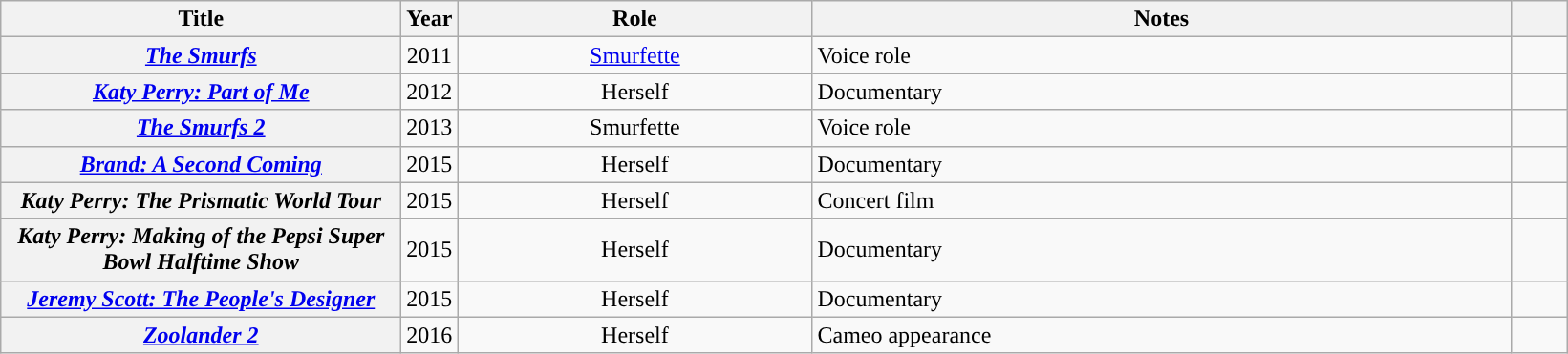<table class="wikitable plainrowheaders sortable" style="text-align: center;">
<tr>
<th scope="col" style="width: 17em;">Title</th>
<th scope="col" style="width: 2em;">Year</th>
<th scope="col" style="width: 15em;">Role</th>
<th scope="col" style="width: 30em;" class="unsortable">Notes</th>
<th scope="col" style="width: 2em;" class="unsortable"></th>
</tr>
<tr>
<th scope="row"><em><a href='#'>The Smurfs</a></em></th>
<td>2011</td>
<td><a href='#'>Smurfette</a></td>
<td style="text-align:left;">Voice role</td>
<td></td>
</tr>
<tr>
<th scope="row"><em><a href='#'>Katy Perry: Part of Me</a></em></th>
<td>2012</td>
<td>Herself</td>
<td style="text-align:left;">Documentary</td>
<td></td>
</tr>
<tr>
<th scope="row"><em><a href='#'>The Smurfs 2</a></em></th>
<td>2013</td>
<td>Smurfette</td>
<td style="text-align:left;">Voice role</td>
<td></td>
</tr>
<tr>
<th scope="row"><em><a href='#'>Brand: A Second Coming</a></em></th>
<td>2015</td>
<td>Herself</td>
<td style="text-align:left;">Documentary</td>
<td></td>
</tr>
<tr>
<th scope="row"><em>Katy Perry: The Prismatic World Tour</em></th>
<td>2015</td>
<td>Herself</td>
<td style="text-align:left;">Concert film</td>
<td></td>
</tr>
<tr>
<th scope="row"><em>Katy Perry: Making of the Pepsi Super Bowl Halftime Show</em></th>
<td>2015</td>
<td>Herself</td>
<td style="text-align:left;">Documentary</td>
<td></td>
</tr>
<tr>
<th scope="row"><em><a href='#'>Jeremy Scott: The People's Designer</a></em></th>
<td>2015</td>
<td>Herself</td>
<td style="text-align:left;">Documentary</td>
<td></td>
</tr>
<tr>
<th scope="row"><em><a href='#'>Zoolander 2</a></em></th>
<td>2016</td>
<td>Herself</td>
<td style="text-align:left;">Cameo appearance</td>
<td></td>
</tr>
</table>
